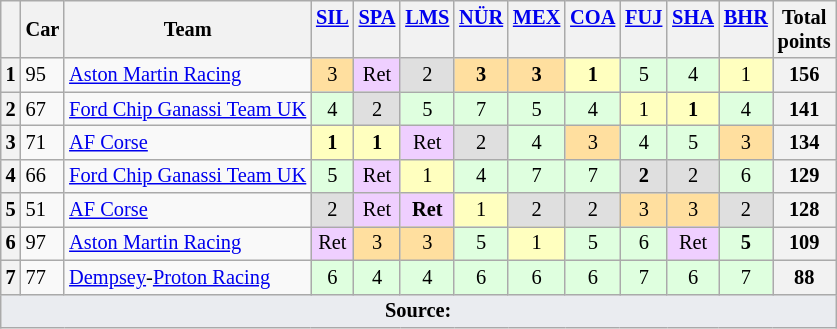<table class="wikitable" style="font-size: 85%; text-align:center;">
<tr valign="top">
<th valign=middle></th>
<th valign=middle>Car</th>
<th valign=middle>Team</th>
<th><a href='#'>SIL</a><br></th>
<th><a href='#'>SPA</a><br></th>
<th><a href='#'>LMS</a><br></th>
<th><a href='#'>NÜR</a><br></th>
<th><a href='#'>MEX</a><br></th>
<th><a href='#'>COA</a><br></th>
<th><a href='#'>FUJ</a><br></th>
<th><a href='#'>SHA</a><br></th>
<th><a href='#'>BHR</a><br></th>
<th valign=middle>Total<br>points</th>
</tr>
<tr>
<th>1</th>
<td align=left>95</td>
<td align=left> <a href='#'>Aston Martin Racing</a></td>
<td style="background:#FFDF9F;">3</td>
<td style="background:#EFCFFF;">Ret</td>
<td style="background:#DFDFDF;">2</td>
<td style="background:#FFDF9F;"><strong>3</strong></td>
<td style="background:#FFDF9F;"><strong>3</strong></td>
<td style="background:#FFFFBF;"><strong>1</strong></td>
<td style="background:#DFFFDF;">5</td>
<td style="background:#DFFFDF;">4</td>
<td style="background:#FFFFBF;">1</td>
<th><strong>156</strong></th>
</tr>
<tr>
<th>2</th>
<td align=left>67</td>
<td align=left> <a href='#'>Ford Chip Ganassi Team UK</a></td>
<td style="background:#DFFFDF;">4</td>
<td style="background:#DFDFDF;">2</td>
<td style="background:#DFFFDF;">5</td>
<td style="background:#DFFFDF;">7</td>
<td style="background:#DFFFDF;">5</td>
<td style="background:#DFFFDF;">4</td>
<td style="background:#FFFFBF;">1</td>
<td style="background:#FFFFBF;"><strong>1</strong></td>
<td style="background:#DFFFDF;">4</td>
<th><strong>141</strong></th>
</tr>
<tr>
<th>3</th>
<td align=left>71</td>
<td align=left> <a href='#'>AF Corse</a></td>
<td style="background:#FFFFBF;"><strong>1</strong></td>
<td style="background:#FFFFBF;"><strong>1</strong></td>
<td style="background:#EFCFFF;">Ret</td>
<td style="background:#DFDFDF;">2</td>
<td style="background:#DFFFDF;">4</td>
<td style="background:#FFDF9F;">3</td>
<td style="background:#DFFFDF;">4</td>
<td style="background:#DFFFDF;">5</td>
<td style="background:#FFDF9F;">3</td>
<th><strong>134</strong></th>
</tr>
<tr>
<th>4</th>
<td align=left>66</td>
<td align=left> <a href='#'>Ford Chip Ganassi Team UK</a></td>
<td style="background:#DFFFDF;">5</td>
<td style="background:#EFCFFF;">Ret</td>
<td style="background:#FFFFBF;">1</td>
<td style="background:#DFFFDF;">4</td>
<td style="background:#DFFFDF;">7</td>
<td style="background:#DFFFDF;">7</td>
<td style="background:#DFDFDF;"><strong>2</strong></td>
<td style="background:#DFDFDF;">2</td>
<td style="background:#DFFFDF;">6</td>
<th><strong>129</strong></th>
</tr>
<tr>
<th>5</th>
<td align=left>51</td>
<td align=left> <a href='#'>AF Corse</a></td>
<td style="background:#DFDFDF;">2</td>
<td style="background:#EFCFFF;">Ret</td>
<td style="background:#EFCFFF;"><strong>Ret</strong></td>
<td style="background:#FFFFBF;">1</td>
<td style="background:#DFDFDF;">2</td>
<td style="background:#DFDFDF;">2</td>
<td style="background:#FFDF9F;">3</td>
<td style="background:#FFDF9F;">3</td>
<td style="background:#DFDFDF;">2</td>
<th><strong>128</strong></th>
</tr>
<tr>
<th>6</th>
<td align=left>97</td>
<td align=left> <a href='#'>Aston Martin Racing</a></td>
<td style="background:#EFCFFF;">Ret</td>
<td style="background:#FFDF9F;">3</td>
<td style="background:#FFDF9F;">3</td>
<td style="background:#DFFFDF;">5</td>
<td style="background:#FFFFBF;">1</td>
<td style="background:#DFFFDF;">5</td>
<td style="background:#DFFFDF;">6</td>
<td style="background:#EFCFFF;">Ret</td>
<td style="background:#DFFFDF;"><strong>5</strong></td>
<th><strong>109</strong></th>
</tr>
<tr>
<th>7</th>
<td align=left>77</td>
<td align=left> <a href='#'>Dempsey</a>-<a href='#'>Proton Racing</a></td>
<td style="background:#DFFFDF;">6</td>
<td style="background:#DFFFDF;">4</td>
<td style="background:#DFFFDF;">4</td>
<td style="background:#DFFFDF;">6</td>
<td style="background:#DFFFDF;">6</td>
<td style="background:#DFFFDF;">6</td>
<td style="background:#DFFFDF;">7</td>
<td style="background:#DFFFDF;">6</td>
<td style="background:#DFFFDF;">7</td>
<th><strong>88</strong></th>
</tr>
<tr class="sortbottom">
<td colspan="13" style="background-color:#EAECF0;text-align:center"><strong>Source:</strong></td>
</tr>
</table>
